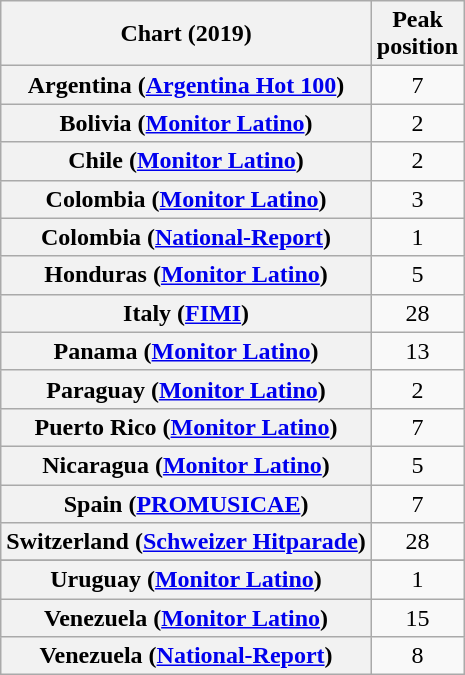<table class="wikitable sortable plainrowheaders" style="text-align:center">
<tr>
<th scope="col">Chart (2019)</th>
<th scope="col">Peak<br>position</th>
</tr>
<tr>
<th scope="row">Argentina (<a href='#'>Argentina Hot 100</a>)</th>
<td>7</td>
</tr>
<tr>
<th scope="row">Bolivia (<a href='#'>Monitor Latino</a>)</th>
<td>2</td>
</tr>
<tr>
<th scope="row">Chile (<a href='#'>Monitor Latino</a>)</th>
<td>2</td>
</tr>
<tr>
<th scope="row">Colombia (<a href='#'>Monitor Latino</a>)</th>
<td>3</td>
</tr>
<tr>
<th scope="row">Colombia (<a href='#'>National-Report</a>)</th>
<td>1</td>
</tr>
<tr>
<th scope="row">Honduras (<a href='#'>Monitor Latino</a>)</th>
<td>5</td>
</tr>
<tr>
<th scope="row">Italy (<a href='#'>FIMI</a>)</th>
<td>28</td>
</tr>
<tr>
<th scope="row">Panama (<a href='#'>Monitor Latino</a>)</th>
<td>13</td>
</tr>
<tr>
<th scope="row">Paraguay (<a href='#'>Monitor Latino</a>)</th>
<td>2</td>
</tr>
<tr>
<th scope="row">Puerto Rico (<a href='#'>Monitor Latino</a>)</th>
<td>7</td>
</tr>
<tr>
<th scope="row">Nicaragua (<a href='#'>Monitor Latino</a>)</th>
<td>5</td>
</tr>
<tr>
<th scope="row">Spain (<a href='#'>PROMUSICAE</a>)</th>
<td>7</td>
</tr>
<tr>
<th scope="row">Switzerland (<a href='#'>Schweizer Hitparade</a>)</th>
<td>28</td>
</tr>
<tr>
</tr>
<tr>
</tr>
<tr>
</tr>
<tr>
</tr>
<tr>
<th scope="row">Uruguay (<a href='#'>Monitor Latino</a>)</th>
<td>1</td>
</tr>
<tr>
<th scope="row">Venezuela (<a href='#'>Monitor Latino</a>)</th>
<td>15</td>
</tr>
<tr>
<th scope="row">Venezuela (<a href='#'>National-Report</a>)</th>
<td>8</td>
</tr>
</table>
